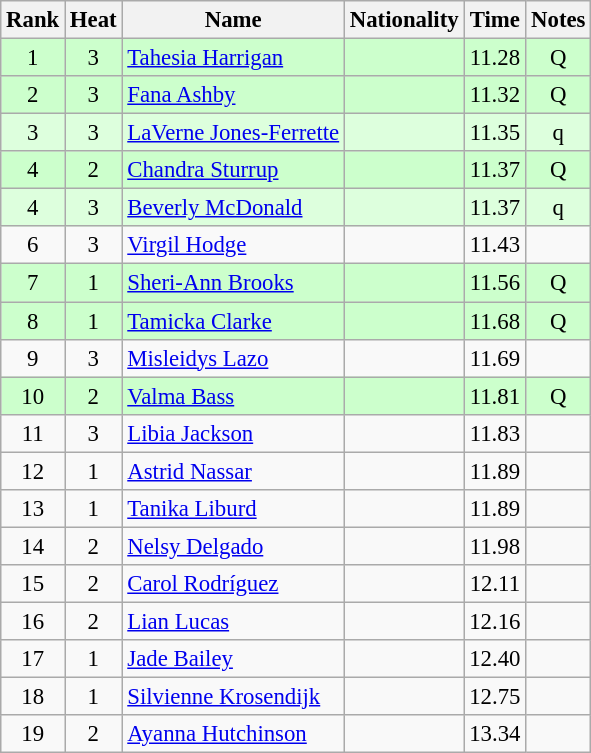<table class="wikitable sortable" style="text-align:center; font-size:95%">
<tr>
<th>Rank</th>
<th>Heat</th>
<th>Name</th>
<th>Nationality</th>
<th>Time</th>
<th>Notes</th>
</tr>
<tr bgcolor=ccffcc>
<td>1</td>
<td>3</td>
<td align=left><a href='#'>Tahesia Harrigan</a></td>
<td align=left></td>
<td>11.28</td>
<td>Q</td>
</tr>
<tr bgcolor=ccffcc>
<td>2</td>
<td>3</td>
<td align=left><a href='#'>Fana Ashby</a></td>
<td align=left></td>
<td>11.32</td>
<td>Q</td>
</tr>
<tr bgcolor=ddffdd>
<td>3</td>
<td>3</td>
<td align=left><a href='#'>LaVerne Jones-Ferrette</a></td>
<td align=left></td>
<td>11.35</td>
<td>q</td>
</tr>
<tr bgcolor=ccffcc>
<td>4</td>
<td>2</td>
<td align=left><a href='#'>Chandra Sturrup</a></td>
<td align=left></td>
<td>11.37</td>
<td>Q</td>
</tr>
<tr bgcolor=ddffdd>
<td>4</td>
<td>3</td>
<td align=left><a href='#'>Beverly McDonald</a></td>
<td align=left></td>
<td>11.37</td>
<td>q</td>
</tr>
<tr>
<td>6</td>
<td>3</td>
<td align=left><a href='#'>Virgil Hodge</a></td>
<td align=left></td>
<td>11.43</td>
<td></td>
</tr>
<tr bgcolor=ccffcc>
<td>7</td>
<td>1</td>
<td align=left><a href='#'>Sheri-Ann Brooks</a></td>
<td align=left></td>
<td>11.56</td>
<td>Q</td>
</tr>
<tr bgcolor=ccffcc>
<td>8</td>
<td>1</td>
<td align=left><a href='#'>Tamicka Clarke</a></td>
<td align=left></td>
<td>11.68</td>
<td>Q</td>
</tr>
<tr>
<td>9</td>
<td>3</td>
<td align=left><a href='#'>Misleidys Lazo</a></td>
<td align=left></td>
<td>11.69</td>
<td></td>
</tr>
<tr bgcolor=ccffcc>
<td>10</td>
<td>2</td>
<td align=left><a href='#'>Valma Bass</a></td>
<td align=left></td>
<td>11.81</td>
<td>Q</td>
</tr>
<tr>
<td>11</td>
<td>3</td>
<td align=left><a href='#'>Libia Jackson</a></td>
<td align=left></td>
<td>11.83</td>
<td></td>
</tr>
<tr>
<td>12</td>
<td>1</td>
<td align=left><a href='#'>Astrid Nassar</a></td>
<td align=left></td>
<td>11.89</td>
<td></td>
</tr>
<tr>
<td>13</td>
<td>1</td>
<td align=left><a href='#'>Tanika Liburd</a></td>
<td align=left></td>
<td>11.89</td>
<td></td>
</tr>
<tr>
<td>14</td>
<td>2</td>
<td align=left><a href='#'>Nelsy Delgado</a></td>
<td align=left></td>
<td>11.98</td>
<td></td>
</tr>
<tr>
<td>15</td>
<td>2</td>
<td align=left><a href='#'>Carol Rodríguez</a></td>
<td align=left></td>
<td>12.11</td>
<td></td>
</tr>
<tr>
<td>16</td>
<td>2</td>
<td align=left><a href='#'>Lian Lucas</a></td>
<td align=left></td>
<td>12.16</td>
<td></td>
</tr>
<tr>
<td>17</td>
<td>1</td>
<td align=left><a href='#'>Jade Bailey</a></td>
<td align=left></td>
<td>12.40</td>
<td></td>
</tr>
<tr>
<td>18</td>
<td>1</td>
<td align=left><a href='#'>Silvienne Krosendijk</a></td>
<td align=left></td>
<td>12.75</td>
<td></td>
</tr>
<tr>
<td>19</td>
<td>2</td>
<td align=left><a href='#'>Ayanna Hutchinson</a></td>
<td align=left></td>
<td>13.34</td>
<td></td>
</tr>
</table>
